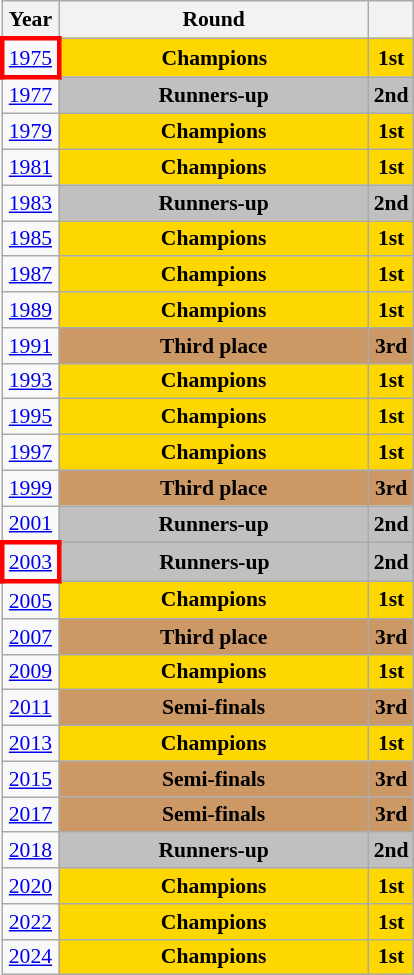<table class="wikitable" style="text-align: center; font-size:90%">
<tr>
<th>Year</th>
<th style="width:200px">Round</th>
<th></th>
</tr>
<tr>
<td style="border: 3px solid red"><a href='#'>1975</a></td>
<td bgcolor=Gold><strong>Champions</strong></td>
<td bgcolor=Gold><strong>1st</strong></td>
</tr>
<tr>
<td><a href='#'>1977</a></td>
<td bgcolor=Silver><strong>Runners-up</strong></td>
<td bgcolor=Silver><strong>2nd</strong></td>
</tr>
<tr>
<td><a href='#'>1979</a></td>
<td bgcolor=Gold><strong>Champions</strong></td>
<td bgcolor=Gold><strong>1st</strong></td>
</tr>
<tr>
<td><a href='#'>1981</a></td>
<td bgcolor=Gold><strong>Champions</strong></td>
<td bgcolor=Gold><strong>1st</strong></td>
</tr>
<tr>
<td><a href='#'>1983</a></td>
<td bgcolor=Silver><strong>Runners-up</strong></td>
<td bgcolor=Silver><strong>2nd</strong></td>
</tr>
<tr>
<td><a href='#'>1985</a></td>
<td bgcolor=Gold><strong>Champions</strong></td>
<td bgcolor=Gold><strong>1st</strong></td>
</tr>
<tr>
<td><a href='#'>1987</a></td>
<td bgcolor=Gold><strong>Champions</strong></td>
<td bgcolor=Gold><strong>1st</strong></td>
</tr>
<tr>
<td><a href='#'>1989</a></td>
<td bgcolor=Gold><strong>Champions</strong></td>
<td bgcolor=Gold><strong>1st</strong></td>
</tr>
<tr>
<td><a href='#'>1991</a></td>
<td bgcolor="cc9966"><strong>Third place</strong></td>
<td bgcolor="cc9966"><strong>3rd</strong></td>
</tr>
<tr>
<td><a href='#'>1993</a></td>
<td bgcolor=Gold><strong>Champions</strong></td>
<td bgcolor=Gold><strong>1st</strong></td>
</tr>
<tr>
<td><a href='#'>1995</a></td>
<td bgcolor=Gold><strong>Champions</strong></td>
<td bgcolor=Gold><strong>1st</strong></td>
</tr>
<tr>
<td><a href='#'>1997</a></td>
<td bgcolor=Gold><strong>Champions</strong></td>
<td bgcolor=Gold><strong>1st</strong></td>
</tr>
<tr>
<td><a href='#'>1999</a></td>
<td bgcolor="cc9966"><strong>Third place</strong></td>
<td bgcolor="cc9966"><strong>3rd</strong></td>
</tr>
<tr>
<td><a href='#'>2001</a></td>
<td bgcolor=Silver><strong>Runners-up</strong></td>
<td bgcolor=Silver><strong>2nd</strong></td>
</tr>
<tr>
<td style="border: 3px solid red"><a href='#'>2003</a></td>
<td bgcolor=Silver><strong>Runners-up</strong></td>
<td bgcolor=Silver><strong>2nd</strong></td>
</tr>
<tr>
<td><a href='#'>2005</a></td>
<td bgcolor=Gold><strong>Champions</strong></td>
<td bgcolor=Gold><strong>1st</strong></td>
</tr>
<tr>
<td><a href='#'>2007</a></td>
<td bgcolor="cc9966"><strong>Third place</strong></td>
<td bgcolor="cc9966"><strong>3rd</strong></td>
</tr>
<tr>
<td><a href='#'>2009</a></td>
<td bgcolor=Gold><strong>Champions</strong></td>
<td bgcolor=Gold><strong>1st</strong></td>
</tr>
<tr>
<td><a href='#'>2011</a></td>
<td bgcolor="cc9966"><strong>Semi-finals</strong></td>
<td bgcolor="cc9966"><strong>3rd</strong></td>
</tr>
<tr>
<td><a href='#'>2013</a></td>
<td bgcolor=Gold><strong>Champions</strong></td>
<td bgcolor=Gold><strong>1st</strong></td>
</tr>
<tr>
<td><a href='#'>2015</a></td>
<td bgcolor="cc9966"><strong>Semi-finals</strong></td>
<td bgcolor="cc9966"><strong>3rd</strong></td>
</tr>
<tr>
<td><a href='#'>2017</a></td>
<td bgcolor="cc9966"><strong>Semi-finals</strong></td>
<td bgcolor="cc9966"><strong>3rd</strong></td>
</tr>
<tr>
<td><a href='#'>2018</a></td>
<td bgcolor=Silver><strong>Runners-up</strong></td>
<td bgcolor=Silver><strong>2nd</strong></td>
</tr>
<tr>
<td><a href='#'>2020</a></td>
<td bgcolor=Gold><strong>Champions</strong></td>
<td bgcolor=Gold><strong>1st</strong></td>
</tr>
<tr>
<td><a href='#'>2022</a></td>
<td bgcolor=Gold><strong>Champions</strong></td>
<td bgcolor=Gold><strong>1st</strong></td>
</tr>
<tr>
<td><a href='#'>2024</a></td>
<td bgcolor=Gold><strong>Champions</strong></td>
<td bgcolor=Gold><strong>1st</strong></td>
</tr>
</table>
